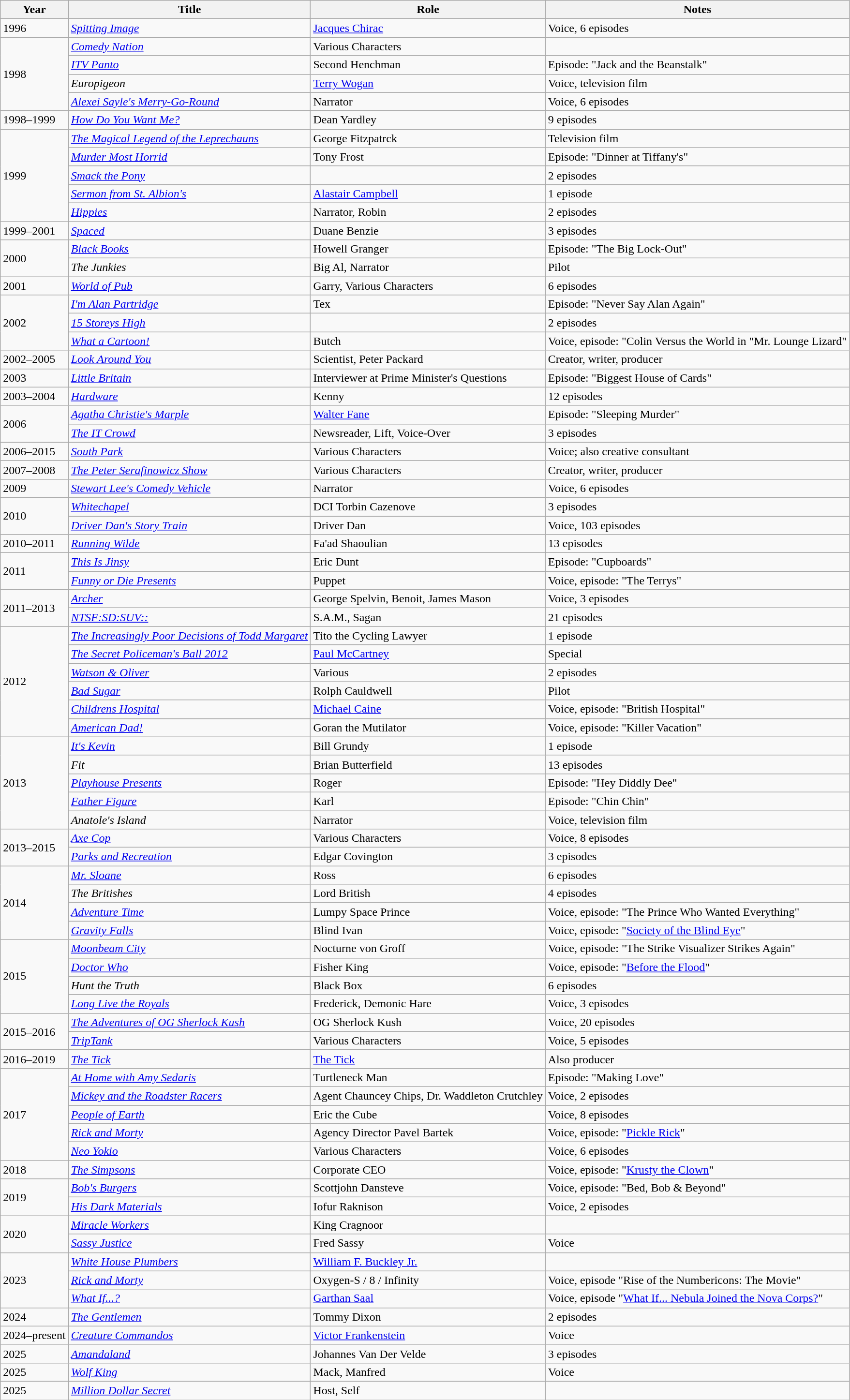<table class="wikitable sortable">
<tr>
<th>Year</th>
<th>Title</th>
<th>Role</th>
<th class="unsortable">Notes</th>
</tr>
<tr>
<td>1996</td>
<td><em><a href='#'>Spitting Image</a></em></td>
<td><a href='#'>Jacques Chirac</a></td>
<td>Voice, 6 episodes</td>
</tr>
<tr>
<td rowspan="4">1998</td>
<td><em><a href='#'>Comedy Nation</a></em></td>
<td>Various Characters</td>
<td></td>
</tr>
<tr>
<td><em><a href='#'>ITV Panto</a></em></td>
<td>Second Henchman</td>
<td>Episode: "Jack and the Beanstalk"</td>
</tr>
<tr>
<td><em>Europigeon</em></td>
<td><a href='#'>Terry Wogan</a></td>
<td>Voice, television film</td>
</tr>
<tr>
<td><em><a href='#'>Alexei Sayle's Merry-Go-Round</a></em></td>
<td>Narrator</td>
<td>Voice, 6 episodes</td>
</tr>
<tr>
<td>1998–1999</td>
<td><em><a href='#'>How Do You Want Me?</a></em></td>
<td>Dean Yardley</td>
<td>9 episodes</td>
</tr>
<tr>
<td rowspan="5">1999</td>
<td><em><a href='#'>The Magical Legend of the Leprechauns</a></em></td>
<td>George Fitzpatrck</td>
<td>Television film</td>
</tr>
<tr>
<td><em><a href='#'>Murder Most Horrid</a></em></td>
<td>Tony Frost</td>
<td>Episode: "Dinner at Tiffany's"</td>
</tr>
<tr>
<td><em><a href='#'>Smack the Pony</a></em></td>
<td></td>
<td>2 episodes</td>
</tr>
<tr>
<td><em><a href='#'>Sermon from St. Albion's</a></em></td>
<td><a href='#'>Alastair Campbell</a></td>
<td>1 episode</td>
</tr>
<tr>
<td><em><a href='#'>Hippies</a></em></td>
<td>Narrator, Robin</td>
<td>2 episodes</td>
</tr>
<tr>
<td>1999–2001</td>
<td><em><a href='#'>Spaced</a></em></td>
<td>Duane Benzie</td>
<td>3 episodes</td>
</tr>
<tr>
<td rowspan="2">2000</td>
<td><em><a href='#'>Black Books</a></em></td>
<td>Howell Granger</td>
<td>Episode: "The Big Lock-Out"</td>
</tr>
<tr>
<td><em>The Junkies</em></td>
<td>Big Al, Narrator</td>
<td>Pilot</td>
</tr>
<tr>
<td>2001</td>
<td><em><a href='#'>World of Pub</a></em></td>
<td>Garry, Various Characters</td>
<td>6 episodes</td>
</tr>
<tr>
<td rowspan="3">2002</td>
<td><em><a href='#'>I'm Alan Partridge</a></em></td>
<td>Tex</td>
<td>Episode: "Never Say Alan Again"</td>
</tr>
<tr>
<td><em><a href='#'>15 Storeys High</a></em></td>
<td></td>
<td>2 episodes</td>
</tr>
<tr>
<td><em><a href='#'>What a Cartoon!</a></em></td>
<td>Butch</td>
<td>Voice, episode: "Colin Versus the World in "Mr. Lounge Lizard"</td>
</tr>
<tr>
<td>2002–2005</td>
<td><em><a href='#'>Look Around You</a></em></td>
<td>Scientist, Peter Packard</td>
<td>Creator, writer, producer</td>
</tr>
<tr>
<td>2003</td>
<td><em><a href='#'>Little Britain</a></em></td>
<td>Interviewer at Prime Minister's Questions</td>
<td>Episode: "Biggest House of Cards"</td>
</tr>
<tr>
<td>2003–2004</td>
<td><em><a href='#'>Hardware</a></em></td>
<td>Kenny</td>
<td>12 episodes</td>
</tr>
<tr>
<td rowspan="2">2006</td>
<td><em><a href='#'>Agatha Christie's Marple</a></em></td>
<td><a href='#'>Walter Fane</a></td>
<td>Episode: "Sleeping Murder"</td>
</tr>
<tr>
<td><em><a href='#'>The IT Crowd</a></em></td>
<td>Newsreader, Lift, Voice-Over</td>
<td>3 episodes</td>
</tr>
<tr>
<td>2006–2015</td>
<td><em><a href='#'>South Park</a></em></td>
<td>Various Characters</td>
<td>Voice; also creative consultant</td>
</tr>
<tr>
<td>2007–2008</td>
<td><em><a href='#'>The Peter Serafinowicz Show</a></em></td>
<td>Various Characters</td>
<td>Creator, writer, producer</td>
</tr>
<tr>
<td>2009</td>
<td><em><a href='#'>Stewart Lee's Comedy Vehicle</a></em></td>
<td>Narrator</td>
<td>Voice, 6 episodes</td>
</tr>
<tr>
<td rowspan="2">2010</td>
<td><em><a href='#'>Whitechapel</a></em></td>
<td>DCI Torbin Cazenove</td>
<td>3 episodes</td>
</tr>
<tr>
<td><em><a href='#'>Driver Dan's Story Train</a></em></td>
<td>Driver Dan</td>
<td>Voice, 103 episodes</td>
</tr>
<tr>
<td>2010–2011</td>
<td><em><a href='#'>Running Wilde</a></em></td>
<td>Fa'ad Shaoulian</td>
<td>13 episodes</td>
</tr>
<tr>
<td rowspan="2">2011</td>
<td><em><a href='#'>This Is Jinsy</a></em></td>
<td>Eric Dunt</td>
<td>Episode: "Cupboards"</td>
</tr>
<tr>
<td><em><a href='#'>Funny or Die Presents</a></em></td>
<td>Puppet</td>
<td>Voice, episode: "The Terrys"</td>
</tr>
<tr>
<td rowspan="2">2011–2013</td>
<td><em><a href='#'>Archer</a></em></td>
<td>George Spelvin, Benoit, James Mason</td>
<td>Voice, 3 episodes</td>
</tr>
<tr>
<td><em><a href='#'>NTSF:SD:SUV::</a></em></td>
<td>S.A.M., Sagan</td>
<td>21 episodes</td>
</tr>
<tr>
<td rowspan="6">2012</td>
<td><em><a href='#'>The Increasingly Poor Decisions of Todd Margaret</a></em></td>
<td>Tito the Cycling Lawyer</td>
<td>1 episode</td>
</tr>
<tr>
<td><em><a href='#'>The Secret Policeman's Ball 2012</a></em></td>
<td><a href='#'>Paul McCartney</a></td>
<td>Special</td>
</tr>
<tr>
<td><em><a href='#'>Watson & Oliver</a></em></td>
<td>Various</td>
<td>2 episodes</td>
</tr>
<tr>
<td><em><a href='#'>Bad Sugar</a></em></td>
<td>Rolph Cauldwell</td>
<td>Pilot</td>
</tr>
<tr>
<td><em><a href='#'>Childrens Hospital</a></em></td>
<td><a href='#'>Michael Caine</a></td>
<td>Voice, episode: "British Hospital"</td>
</tr>
<tr>
<td><em><a href='#'>American Dad!</a></em></td>
<td>Goran the Mutilator</td>
<td>Voice, episode: "Killer Vacation"</td>
</tr>
<tr>
<td rowspan="5">2013</td>
<td><em><a href='#'>It's Kevin</a></em></td>
<td>Bill Grundy</td>
<td>1 episode</td>
</tr>
<tr>
<td><em>Fit</em></td>
<td>Brian Butterfield</td>
<td>13 episodes</td>
</tr>
<tr>
<td><em><a href='#'>Playhouse Presents</a></em></td>
<td>Roger</td>
<td>Episode: "Hey Diddly Dee"</td>
</tr>
<tr>
<td><em><a href='#'>Father Figure</a></em></td>
<td>Karl</td>
<td>Episode: "Chin Chin"</td>
</tr>
<tr>
<td><em>Anatole's Island</em></td>
<td>Narrator</td>
<td>Voice, television film</td>
</tr>
<tr>
<td rowspan="2">2013–2015</td>
<td><em><a href='#'>Axe Cop</a></em></td>
<td>Various Characters</td>
<td>Voice, 8 episodes</td>
</tr>
<tr>
<td><em><a href='#'>Parks and Recreation</a></em></td>
<td>Edgar Covington</td>
<td>3 episodes</td>
</tr>
<tr>
<td rowspan="4">2014</td>
<td><em><a href='#'>Mr. Sloane</a></em></td>
<td>Ross</td>
<td>6 episodes</td>
</tr>
<tr>
<td><em>The Britishes</em></td>
<td>Lord British</td>
<td>4 episodes</td>
</tr>
<tr>
<td><em><a href='#'>Adventure Time</a></em></td>
<td>Lumpy Space Prince</td>
<td>Voice, episode: "The Prince Who Wanted Everything"</td>
</tr>
<tr>
<td><em><a href='#'>Gravity Falls</a></em></td>
<td>Blind Ivan</td>
<td>Voice, episode: "<a href='#'>Society of the Blind Eye</a>"</td>
</tr>
<tr>
<td rowspan="4">2015</td>
<td><em><a href='#'>Moonbeam City</a></em></td>
<td>Nocturne von Groff</td>
<td>Voice, episode: "The Strike Visualizer Strikes Again"</td>
</tr>
<tr>
<td><em><a href='#'>Doctor Who</a></em></td>
<td>Fisher King</td>
<td>Voice, episode: "<a href='#'>Before the Flood</a>"</td>
</tr>
<tr>
<td><em>Hunt the Truth</em></td>
<td>Black Box</td>
<td>6 episodes</td>
</tr>
<tr>
<td><em><a href='#'>Long Live the Royals</a></em></td>
<td>Frederick, Demonic Hare</td>
<td>Voice, 3 episodes</td>
</tr>
<tr>
<td rowspan="2">2015–2016</td>
<td><em><a href='#'>The Adventures of OG Sherlock Kush</a></em></td>
<td>OG Sherlock Kush</td>
<td>Voice, 20 episodes</td>
</tr>
<tr>
<td><em><a href='#'>TripTank</a></em></td>
<td>Various Characters</td>
<td>Voice, 5 episodes</td>
</tr>
<tr>
<td>2016–2019</td>
<td><em><a href='#'>The Tick</a></em></td>
<td><a href='#'>The Tick</a></td>
<td>Also producer</td>
</tr>
<tr>
<td rowspan="5">2017</td>
<td><em><a href='#'>At Home with Amy Sedaris</a></em></td>
<td>Turtleneck Man</td>
<td>Episode: "Making Love"</td>
</tr>
<tr>
<td><em><a href='#'>Mickey and the Roadster Racers</a></em></td>
<td>Agent Chauncey Chips, Dr. Waddleton Crutchley</td>
<td>Voice, 2 episodes</td>
</tr>
<tr>
<td><em><a href='#'>People of Earth</a></em></td>
<td>Eric the Cube</td>
<td>Voice, 8 episodes</td>
</tr>
<tr>
<td><em><a href='#'>Rick and Morty</a></em></td>
<td>Agency Director Pavel Bartek</td>
<td>Voice, episode: "<a href='#'>Pickle Rick</a>"</td>
</tr>
<tr>
<td><em><a href='#'>Neo Yokio</a></em></td>
<td>Various Characters</td>
<td>Voice, 6 episodes</td>
</tr>
<tr>
<td>2018</td>
<td><em><a href='#'>The Simpsons</a></em></td>
<td>Corporate CEO</td>
<td>Voice, episode: "<a href='#'>Krusty the Clown</a>"</td>
</tr>
<tr>
<td rowspan="2">2019</td>
<td><em><a href='#'>Bob's Burgers</a></em></td>
<td>Scottjohn Dansteve</td>
<td>Voice, episode: "Bed, Bob & Beyond"</td>
</tr>
<tr>
<td><em><a href='#'>His Dark Materials</a></em></td>
<td>Iofur Raknison</td>
<td>Voice, 2 episodes</td>
</tr>
<tr>
<td rowspan="2">2020</td>
<td><a href='#'><em>Miracle Workers</em></a></td>
<td>King Cragnoor</td>
<td></td>
</tr>
<tr>
<td><em><a href='#'>Sassy Justice</a></em></td>
<td>Fred Sassy</td>
<td>Voice</td>
</tr>
<tr>
<td rowspan="3">2023</td>
<td><a href='#'><em>White House Plumbers</em></a></td>
<td><a href='#'>William F. Buckley Jr.</a></td>
<td></td>
</tr>
<tr>
<td><em><a href='#'>Rick and Morty</a></em></td>
<td>Oxygen-S / 8 / Infinity</td>
<td>Voice, episode "Rise of the Numbericons: The Movie"</td>
</tr>
<tr>
<td><em><a href='#'>What If...?</a></em></td>
<td><a href='#'>Garthan Saal</a></td>
<td>Voice, episode "<a href='#'>What If... Nebula Joined the Nova Corps?</a>"</td>
</tr>
<tr>
<td>2024</td>
<td><em><a href='#'>The Gentlemen</a></em></td>
<td>Tommy Dixon</td>
<td>2 episodes</td>
</tr>
<tr>
<td>2024–present</td>
<td><em><a href='#'>Creature Commandos</a></em></td>
<td><a href='#'>Victor Frankenstein</a></td>
<td>Voice</td>
</tr>
<tr>
<td>2025</td>
<td><em><a href='#'>Amandaland</a></em></td>
<td>Johannes Van Der Velde</td>
<td>3 episodes</td>
</tr>
<tr>
<td>2025</td>
<td><em><a href='#'>Wolf King</a></em></td>
<td>Mack, Manfred</td>
<td>Voice</td>
</tr>
<tr>
<td>2025</td>
<td><em><a href='#'>Million Dollar Secret</a></em></td>
<td>Host, Self</td>
<td></td>
</tr>
</table>
